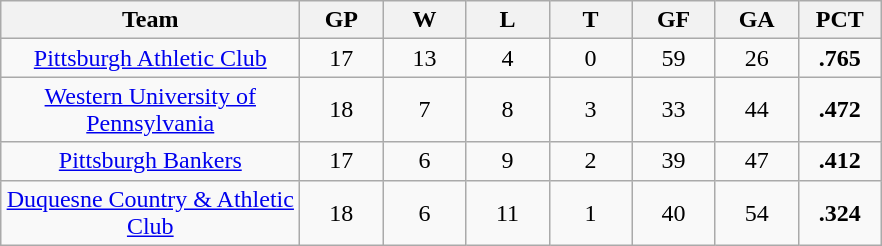<table class="wikitable" style="text-align:center;">
<tr>
<th style="width:12em">Team</th>
<th style="width:3em">GP</th>
<th style="width:3em">W</th>
<th style="width:3em">L</th>
<th style="width:3em">T</th>
<th style="width:3em">GF</th>
<th style="width:3em">GA</th>
<th style="width:3em">PCT</th>
</tr>
<tr>
<td><a href='#'>Pittsburgh Athletic Club</a></td>
<td>17</td>
<td>13</td>
<td>4</td>
<td>0</td>
<td>59</td>
<td>26</td>
<td><strong>.765</strong></td>
</tr>
<tr>
<td><a href='#'>Western University of Pennsylvania</a></td>
<td>18</td>
<td>7</td>
<td>8</td>
<td>3</td>
<td>33</td>
<td>44</td>
<td><strong>.472</strong></td>
</tr>
<tr>
<td><a href='#'>Pittsburgh Bankers</a></td>
<td>17</td>
<td>6</td>
<td>9</td>
<td>2</td>
<td>39</td>
<td>47</td>
<td><strong>.412</strong></td>
</tr>
<tr>
<td><a href='#'>Duquesne Country & Athletic Club</a></td>
<td>18</td>
<td>6</td>
<td>11</td>
<td>1</td>
<td>40</td>
<td>54</td>
<td><strong>.324</strong></td>
</tr>
</table>
